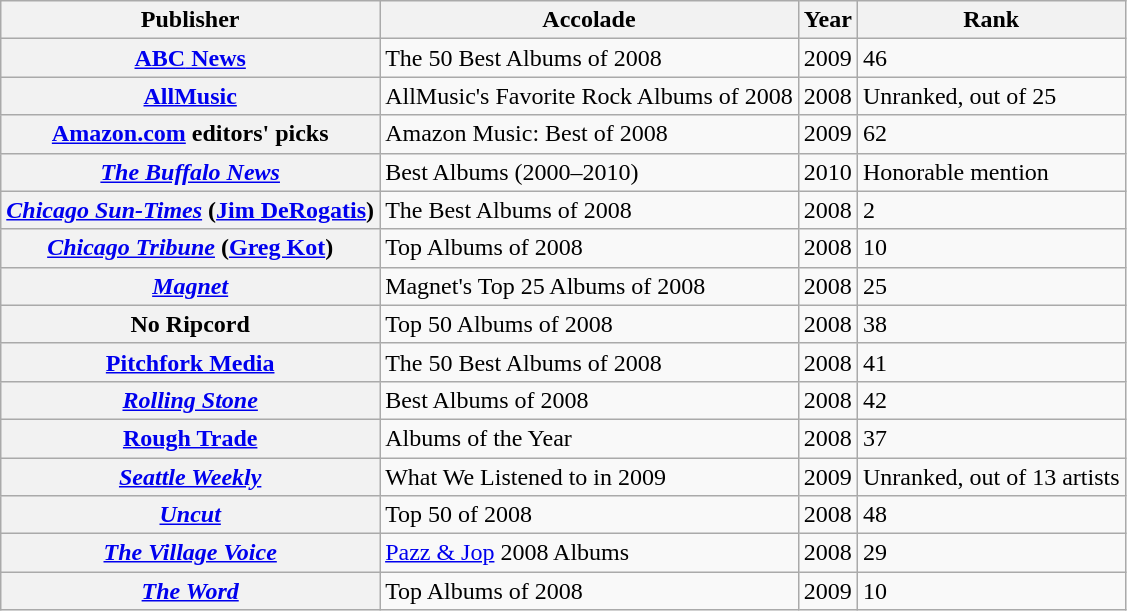<table class="wikitable">
<tr>
<th scope="col">Publisher</th>
<th scope="col">Accolade</th>
<th scope="col">Year</th>
<th scope="col">Rank</th>
</tr>
<tr>
<th scope="row"><a href='#'><abbr>ABC</abbr> News</a></th>
<td>The 50 Best Albums of 2008</td>
<td>2009</td>
<td>46</td>
</tr>
<tr>
<th scope="row"><a href='#'>AllMusic</a></th>
<td>AllMusic's Favorite Rock Albums of 2008</td>
<td>2008</td>
<td>Unranked, out of 25</td>
</tr>
<tr>
<th scope="row"><a href='#'>Amazon.com</a> editors' picks</th>
<td>Amazon Music: Best of 2008</td>
<td>2009</td>
<td>62</td>
</tr>
<tr>
<th scope="row"><em><a href='#'>The Buffalo News</a></em></th>
<td>Best Albums (2000–2010)</td>
<td>2010</td>
<td>Honorable mention</td>
</tr>
<tr>
<th scope="row"><em><a href='#'>Chicago Sun-Times</a></em> (<a href='#'>Jim DeRogatis</a>)</th>
<td>The Best Albums of 2008</td>
<td>2008</td>
<td>2</td>
</tr>
<tr>
<th scope="row"><em><a href='#'>Chicago Tribune</a></em> (<a href='#'>Greg Kot</a>)</th>
<td>Top Albums of 2008</td>
<td>2008</td>
<td>10</td>
</tr>
<tr>
<th scope="row"><em><a href='#'>Magnet</a></em></th>
<td>Magnet's Top 25 Albums of 2008</td>
<td>2008</td>
<td>25</td>
</tr>
<tr>
<th scope="row">No Ripcord</th>
<td>Top 50 Albums of 2008</td>
<td>2008</td>
<td>38</td>
</tr>
<tr>
<th scope="row"><a href='#'>Pitchfork Media</a></th>
<td>The 50 Best Albums of 2008</td>
<td>2008</td>
<td>41</td>
</tr>
<tr>
<th scope="row"><em><a href='#'>Rolling Stone</a></em></th>
<td>Best Albums of 2008</td>
<td>2008</td>
<td>42</td>
</tr>
<tr>
<th scope="row"><a href='#'>Rough Trade</a></th>
<td>Albums of the Year</td>
<td>2008</td>
<td>37</td>
</tr>
<tr>
<th scope="row"><em><a href='#'>Seattle Weekly</a></em></th>
<td>What We Listened to in 2009</td>
<td>2009</td>
<td>Unranked, out of 13 artists</td>
</tr>
<tr>
<th scope="row"><em><a href='#'>Uncut</a></em></th>
<td>Top 50 of 2008</td>
<td>2008</td>
<td>48</td>
</tr>
<tr>
<th scope="row"><em><a href='#'>The Village Voice</a></em></th>
<td><a href='#'>Pazz & Jop</a> 2008 Albums</td>
<td>2008</td>
<td>29</td>
</tr>
<tr>
<th scope="row"><em><a href='#'>The Word</a></em></th>
<td>Top Albums of 2008</td>
<td>2009</td>
<td>10</td>
</tr>
</table>
